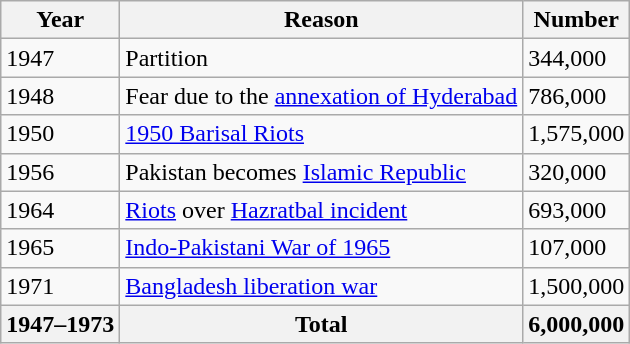<table class="wikitable sortable mw-collapsible mw-collapsed">
<tr>
<th>Year</th>
<th>Reason</th>
<th>Number</th>
</tr>
<tr>
<td>1947</td>
<td>Partition</td>
<td>344,000</td>
</tr>
<tr>
<td>1948</td>
<td>Fear due to the <a href='#'>annexation of Hyderabad</a></td>
<td>786,000</td>
</tr>
<tr>
<td>1950</td>
<td><a href='#'>1950 Barisal Riots</a></td>
<td>1,575,000</td>
</tr>
<tr>
<td>1956</td>
<td>Pakistan becomes <a href='#'>Islamic Republic</a></td>
<td>320,000</td>
</tr>
<tr>
<td>1964</td>
<td><a href='#'>Riots</a> over <a href='#'>Hazratbal incident</a></td>
<td>693,000</td>
</tr>
<tr>
<td>1965</td>
<td><a href='#'>Indo-Pakistani War of 1965</a></td>
<td>107,000</td>
</tr>
<tr>
<td>1971</td>
<td><a href='#'>Bangladesh liberation war</a></td>
<td>1,500,000</td>
</tr>
<tr>
<th>1947–1973</th>
<th>Total</th>
<th>6,000,000</th>
</tr>
</table>
